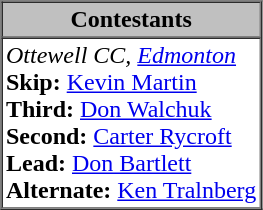<table border="1" cellpadding="2" cellSpacing="0">
<tr>
<td ! align="center" bgcolor="silver"><strong>Contestants</strong></td>
</tr>
<tr>
</tr>
<tr valign=top>
<td><em>Ottewell CC, <a href='#'>Edmonton</a></em> <br> <strong>Skip:</strong> <a href='#'>Kevin Martin</a> <br> <strong>Third:</strong> <a href='#'>Don Walchuk</a> <br> <strong>Second:</strong> <a href='#'>Carter Rycroft</a> <br> <strong>Lead:</strong> <a href='#'>Don Bartlett</a> <br> <strong>Alternate:</strong> <a href='#'>Ken Tralnberg</a></td>
</tr>
</table>
